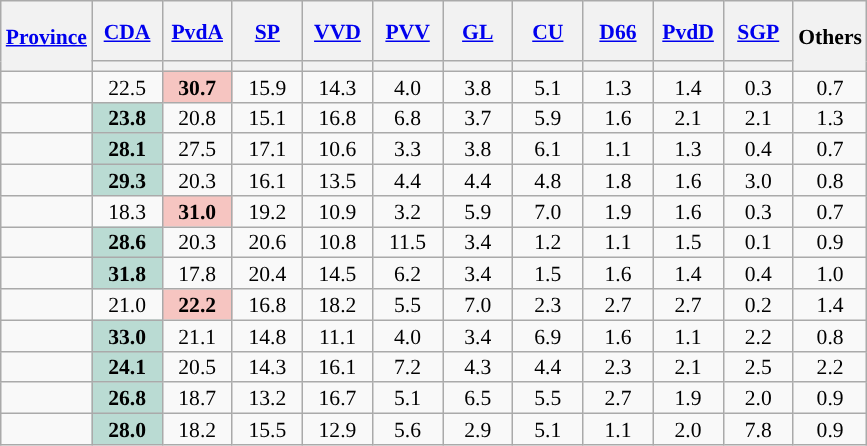<table class="wikitable sortable" style="text-align:center;font-size:90%;line-height:14px">
<tr style="height:40px;">
<th rowspan="2"><a href='#'>Province</a></th>
<th style="width:40px;"><a href='#'>CDA</a></th>
<th style="width:40px;"><a href='#'>PvdA</a></th>
<th style="width:40px;"><a href='#'>SP</a></th>
<th style="width:40px;"><a href='#'>VVD</a></th>
<th style="width:40px;"><a href='#'>PVV</a></th>
<th style="width:40px;"><a href='#'>GL</a></th>
<th style="width:40px;"><a href='#'>CU</a></th>
<th style="width:40px;"><a href='#'>D66</a></th>
<th style="width:40px;"><a href='#'>PvdD</a></th>
<th style="width:40px;"><a href='#'>SGP</a></th>
<th style="width:40px;" rowspan="2">Others</th>
</tr>
<tr>
<th style="background:"></th>
<th style="background:"></th>
<th style="background:"></th>
<th style="background:"></th>
<th style="background:"></th>
<th style="background:"></th>
<th style="background:"></th>
<th style="background:"></th>
<th style="background:"></th>
<th style="background:"></th>
</tr>
<tr>
<td align="left"></td>
<td>22.5</td>
<td style="background:#F6C5C1;"><strong>30.7</strong></td>
<td>15.9</td>
<td>14.3</td>
<td>4.0</td>
<td>3.8</td>
<td>5.1</td>
<td>1.3</td>
<td>1.4</td>
<td>0.3</td>
<td>0.7</td>
</tr>
<tr>
<td align="left"></td>
<td style="background:#BADBD3;"><strong>23.8</strong></td>
<td>20.8</td>
<td>15.1</td>
<td>16.8</td>
<td>6.8</td>
<td>3.7</td>
<td>5.9</td>
<td>1.6</td>
<td>2.1</td>
<td>2.1</td>
<td>1.3</td>
</tr>
<tr>
<td align="left"></td>
<td style="background:#BADBD3;"><strong>28.1</strong></td>
<td>27.5</td>
<td>17.1</td>
<td>10.6</td>
<td>3.3</td>
<td>3.8</td>
<td>6.1</td>
<td>1.1</td>
<td>1.3</td>
<td>0.4</td>
<td>0.7</td>
</tr>
<tr>
<td align="left"></td>
<td style="background:#BADBD3;"><strong>29.3</strong></td>
<td>20.3</td>
<td>16.1</td>
<td>13.5</td>
<td>4.4</td>
<td>4.4</td>
<td>4.8</td>
<td>1.8</td>
<td>1.6</td>
<td>3.0</td>
<td>0.8</td>
</tr>
<tr>
<td align="left"></td>
<td>18.3</td>
<td style="background:#F6C5C1;"><strong>31.0</strong></td>
<td>19.2</td>
<td>10.9</td>
<td>3.2</td>
<td>5.9</td>
<td>7.0</td>
<td>1.9</td>
<td>1.6</td>
<td>0.3</td>
<td>0.7</td>
</tr>
<tr>
<td align="left"></td>
<td style="background:#BADBD3;"><strong>28.6</strong></td>
<td>20.3</td>
<td>20.6</td>
<td>10.8</td>
<td>11.5</td>
<td>3.4</td>
<td>1.2</td>
<td>1.1</td>
<td>1.5</td>
<td>0.1</td>
<td>0.9</td>
</tr>
<tr>
<td align="left"></td>
<td style="background:#BADBD3;"><strong>31.8</strong></td>
<td>17.8</td>
<td>20.4</td>
<td>14.5</td>
<td>6.2</td>
<td>3.4</td>
<td>1.5</td>
<td>1.6</td>
<td>1.4</td>
<td>0.4</td>
<td>1.0</td>
</tr>
<tr>
<td align="left"></td>
<td>21.0</td>
<td style="background:#F6C5C1;"><strong>22.2</strong></td>
<td>16.8</td>
<td>18.2</td>
<td>5.5</td>
<td>7.0</td>
<td>2.3</td>
<td>2.7</td>
<td>2.7</td>
<td>0.2</td>
<td>1.4</td>
</tr>
<tr>
<td align="left"></td>
<td style="background:#BADBD3;"><strong>33.0</strong></td>
<td>21.1</td>
<td>14.8</td>
<td>11.1</td>
<td>4.0</td>
<td>3.4</td>
<td>6.9</td>
<td>1.6</td>
<td>1.1</td>
<td>2.2</td>
<td>0.8</td>
</tr>
<tr>
<td align="left"></td>
<td style="background:#BADBD3;"><strong>24.1</strong></td>
<td>20.5</td>
<td>14.3</td>
<td>16.1</td>
<td>7.2</td>
<td>4.3</td>
<td>4.4</td>
<td>2.3</td>
<td>2.1</td>
<td>2.5</td>
<td>2.2</td>
</tr>
<tr>
<td align="left"></td>
<td style="background:#BADBD3;"><strong>26.8</strong></td>
<td>18.7</td>
<td>13.2</td>
<td>16.7</td>
<td>5.1</td>
<td>6.5</td>
<td>5.5</td>
<td>2.7</td>
<td>1.9</td>
<td>2.0</td>
<td>0.9</td>
</tr>
<tr>
<td align="left"></td>
<td style="background:#BADBD3;"><strong>28.0</strong></td>
<td>18.2</td>
<td>15.5</td>
<td>12.9</td>
<td>5.6</td>
<td>2.9</td>
<td>5.1</td>
<td>1.1</td>
<td>2.0</td>
<td>7.8</td>
<td>0.9</td>
</tr>
</table>
